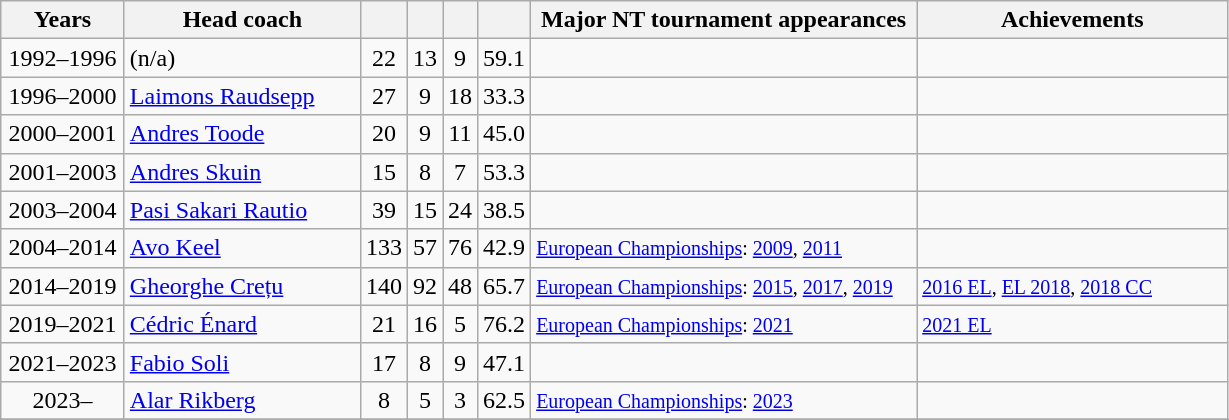<table class="wikitable sortable" style="text-align: center">
<tr>
<th width=75>Years</th>
<th width=150>Head coach</th>
<th></th>
<th></th>
<th></th>
<th></th>
<th width=250>Major NT tournament appearances</th>
<th width=200>Achievements</th>
</tr>
<tr>
<td>1992–1996</td>
<td align=left>(n/a)</td>
<td>22</td>
<td>13</td>
<td>9</td>
<td>59.1</td>
<td></td>
<td></td>
</tr>
<tr>
<td>1996–2000</td>
<td align=left> <a href='#'>Laimons Raudsepp</a></td>
<td>27</td>
<td>9</td>
<td>18</td>
<td>33.3</td>
<td></td>
<td></td>
</tr>
<tr>
<td>2000–2001</td>
<td align=left> <a href='#'>Andres Toode</a></td>
<td>20</td>
<td>9</td>
<td>11</td>
<td>45.0</td>
<td></td>
<td></td>
</tr>
<tr>
<td>2001–2003</td>
<td align=left> <a href='#'>Andres Skuin</a></td>
<td>15</td>
<td>8</td>
<td>7</td>
<td>53.3</td>
<td></td>
<td></td>
</tr>
<tr>
<td>2003–2004</td>
<td align=left> <a href='#'>Pasi Sakari Rautio</a></td>
<td>39</td>
<td>15</td>
<td>24</td>
<td>38.5</td>
<td></td>
<td></td>
</tr>
<tr>
<td>2004–2014</td>
<td align=left> <a href='#'>Avo Keel</a></td>
<td>133</td>
<td>57</td>
<td>76</td>
<td>42.9</td>
<td align=left><small><a href='#'>European Championships</a>: <a href='#'>2009</a>, <a href='#'>2011</a></small></td>
<td></td>
</tr>
<tr>
<td>2014–2019</td>
<td align=left> <a href='#'>Gheorghe Crețu</a></td>
<td>140</td>
<td>92</td>
<td>48</td>
<td>65.7</td>
<td align=left><small><a href='#'>European Championships</a>: <a href='#'>2015</a>, <a href='#'>2017</a>, <a href='#'>2019</a></small></td>
<td align=left><small>  <a href='#'>2016 EL</a>,  <a href='#'>EL 2018</a>,  <a href='#'>2018 CC</a></small></td>
</tr>
<tr>
<td>2019–2021</td>
<td align=left> <a href='#'>Cédric Énard</a></td>
<td>21</td>
<td>16</td>
<td>5</td>
<td>76.2</td>
<td align=left><small><a href='#'>European Championships</a>: <a href='#'>2021</a></small></td>
<td align=left><small>  <a href='#'>2021 EL</a></small></td>
</tr>
<tr>
<td>2021–2023</td>
<td align=left> <a href='#'>Fabio Soli</a></td>
<td>17</td>
<td>8</td>
<td>9</td>
<td>47.1</td>
<td></td>
<td></td>
</tr>
<tr>
<td>2023–</td>
<td align=left> <a href='#'>Alar Rikberg</a></td>
<td>8</td>
<td>5</td>
<td>3</td>
<td>62.5</td>
<td align=left><small><a href='#'>European Championships</a>: <a href='#'>2023</a></small></td>
<td></td>
</tr>
<tr>
</tr>
</table>
